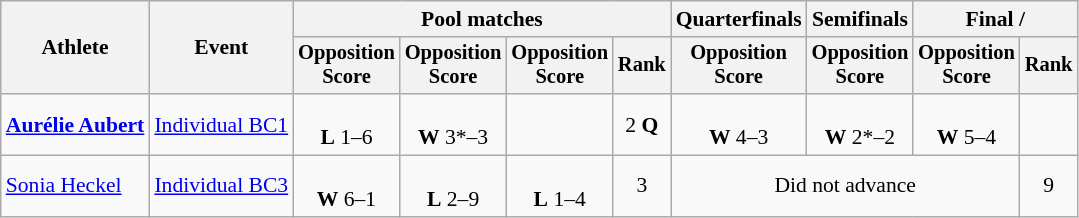<table class=wikitable style="font-size:90%">
<tr>
<th rowspan="2">Athlete</th>
<th rowspan="2">Event</th>
<th colspan="4">Pool matches</th>
<th>Quarterfinals</th>
<th>Semifinals</th>
<th colspan="2">Final / </th>
</tr>
<tr style="font-size:95%">
<th>Opposition<br>Score</th>
<th>Opposition<br>Score</th>
<th>Opposition<br>Score</th>
<th>Rank</th>
<th>Opposition<br>Score</th>
<th>Opposition<br>Score</th>
<th>Opposition<br>Score</th>
<th>Rank</th>
</tr>
<tr align=center>
<td align=left><strong><a href='#'>Aurélie Aubert</a></strong></td>
<td align=left><a href='#'>Individual BC1</a></td>
<td><br><strong>L</strong> 1–6</td>
<td><br><strong>W</strong> 3*–3</td>
<td></td>
<td>2 <strong>Q</strong></td>
<td><br><strong>W</strong> 4–3</td>
<td><br><strong>W</strong> 2*–2</td>
<td><br><strong>W</strong> 5–4</td>
<td></td>
</tr>
<tr align=center>
<td align=left><a href='#'>Sonia Heckel</a></td>
<td align=left><a href='#'>Individual BC3</a></td>
<td><br><strong>W</strong> 6–1</td>
<td><br><strong>L</strong> 2–9</td>
<td><br><strong>L</strong> 1–4</td>
<td>3</td>
<td colspan=3>Did not advance</td>
<td>9</td>
</tr>
</table>
